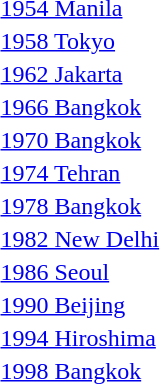<table>
<tr>
<td><a href='#'>1954 Manila</a></td>
<td></td>
<td></td>
<td></td>
</tr>
<tr>
<td><a href='#'>1958 Tokyo</a></td>
<td></td>
<td></td>
<td></td>
</tr>
<tr>
<td><a href='#'>1962 Jakarta</a></td>
<td></td>
<td></td>
<td></td>
</tr>
<tr>
<td><a href='#'>1966 Bangkok</a></td>
<td></td>
<td></td>
<td></td>
</tr>
<tr>
<td><a href='#'>1970 Bangkok</a></td>
<td></td>
<td></td>
<td></td>
</tr>
<tr>
<td><a href='#'>1974 Tehran</a></td>
<td></td>
<td></td>
<td></td>
</tr>
<tr>
<td><a href='#'>1978 Bangkok</a></td>
<td></td>
<td></td>
<td></td>
</tr>
<tr>
<td><a href='#'>1982 New Delhi</a></td>
<td></td>
<td></td>
<td></td>
</tr>
<tr>
<td><a href='#'>1986 Seoul</a></td>
<td></td>
<td></td>
<td></td>
</tr>
<tr>
<td><a href='#'>1990 Beijing</a></td>
<td></td>
<td></td>
<td></td>
</tr>
<tr>
<td><a href='#'>1994 Hiroshima</a></td>
<td></td>
<td></td>
<td></td>
</tr>
<tr>
<td><a href='#'>1998 Bangkok</a></td>
<td></td>
<td></td>
<td></td>
</tr>
</table>
